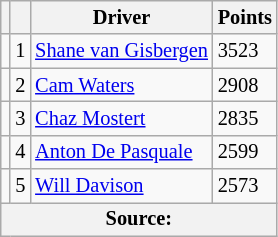<table class="wikitable" style="font-size: 85%;">
<tr>
<th scope="col"></th>
<th scope="col"></th>
<th scope="col">Driver</th>
<th scope="col">Points</th>
</tr>
<tr>
<td align="left"></td>
<td align="center">1</td>
<td> <a href='#'>Shane van Gisbergen</a></td>
<td align="left">3523</td>
</tr>
<tr>
<td align="left"></td>
<td align="center">2</td>
<td> <a href='#'>Cam Waters</a></td>
<td align="left">2908</td>
</tr>
<tr>
<td align="left"></td>
<td align="center">3</td>
<td> <a href='#'>Chaz Mostert</a></td>
<td align="left">2835</td>
</tr>
<tr>
<td align="left"></td>
<td align="center">4</td>
<td> <a href='#'>Anton De Pasquale</a></td>
<td align="left">2599</td>
</tr>
<tr>
<td align="left"></td>
<td align="center">5</td>
<td> <a href='#'>Will Davison</a></td>
<td align="left">2573</td>
</tr>
<tr>
<th colspan="4">Source:</th>
</tr>
</table>
